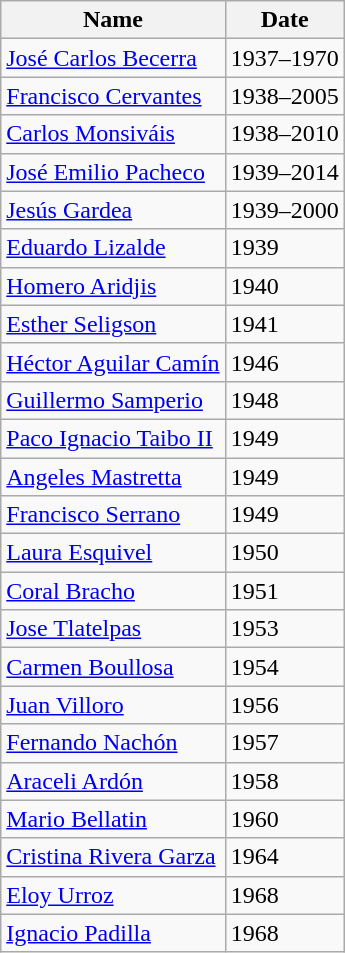<table class="wikitable">
<tr>
<th>Name</th>
<th>Date</th>
</tr>
<tr>
<td><a href='#'>José Carlos Becerra</a></td>
<td>1937–1970</td>
</tr>
<tr>
<td><a href='#'>Francisco Cervantes</a></td>
<td>1938–2005</td>
</tr>
<tr>
<td><a href='#'>Carlos Monsiváis</a></td>
<td>1938–2010</td>
</tr>
<tr>
<td><a href='#'>José Emilio Pacheco</a></td>
<td>1939–2014</td>
</tr>
<tr>
<td><a href='#'>Jesús Gardea</a></td>
<td>1939–2000</td>
</tr>
<tr>
<td><a href='#'>Eduardo Lizalde</a></td>
<td>1939</td>
</tr>
<tr>
<td><a href='#'>Homero Aridjis</a></td>
<td>1940</td>
</tr>
<tr>
<td><a href='#'>Esther Seligson</a></td>
<td>1941</td>
</tr>
<tr>
<td><a href='#'>Héctor Aguilar Camín</a></td>
<td>1946</td>
</tr>
<tr>
<td><a href='#'>Guillermo Samperio</a></td>
<td>1948</td>
</tr>
<tr>
<td><a href='#'>Paco Ignacio Taibo II</a></td>
<td>1949</td>
</tr>
<tr>
<td><a href='#'>Angeles Mastretta</a></td>
<td>1949</td>
</tr>
<tr>
<td><a href='#'>Francisco Serrano</a></td>
<td>1949</td>
</tr>
<tr>
<td><a href='#'>Laura Esquivel</a></td>
<td>1950</td>
</tr>
<tr>
<td><a href='#'>Coral Bracho</a></td>
<td>1951</td>
</tr>
<tr>
<td><a href='#'>Jose Tlatelpas</a></td>
<td>1953</td>
</tr>
<tr>
<td><a href='#'>Carmen Boullosa</a></td>
<td>1954</td>
</tr>
<tr>
<td><a href='#'>Juan Villoro</a></td>
<td>1956</td>
</tr>
<tr>
<td><a href='#'>Fernando Nachón</a></td>
<td>1957</td>
</tr>
<tr>
<td><a href='#'>Araceli Ardón</a></td>
<td>1958</td>
</tr>
<tr>
<td><a href='#'>Mario Bellatin</a></td>
<td>1960</td>
</tr>
<tr>
<td><a href='#'>Cristina Rivera Garza</a></td>
<td>1964</td>
</tr>
<tr>
<td><a href='#'>Eloy Urroz</a></td>
<td>1968</td>
</tr>
<tr>
<td><a href='#'>Ignacio Padilla</a></td>
<td>1968</td>
</tr>
</table>
